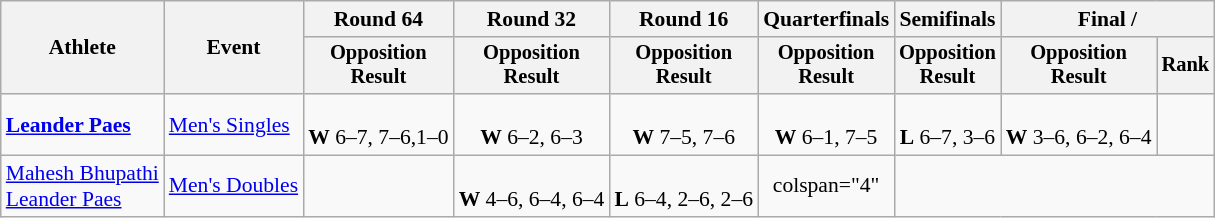<table class="wikitable" style="font-size:90%;">
<tr>
<th rowspan=2>Athlete</th>
<th rowspan=2>Event</th>
<th>Round 64</th>
<th>Round 32</th>
<th>Round 16</th>
<th>Quarterfinals</th>
<th>Semifinals</th>
<th colspan=2>Final / </th>
</tr>
<tr style="font-size:95%">
<th>Opposition<br>Result</th>
<th>Opposition<br>Result</th>
<th>Opposition<br>Result</th>
<th>Opposition<br>Result</th>
<th>Opposition<br>Result</th>
<th>Opposition<br>Result</th>
<th>Rank</th>
</tr>
<tr align=center>
<td align=left><strong><a href='#'>Leander Paes</a></strong></td>
<td align=left><a href='#'>Men's Singles</a></td>
<td><br><strong>W</strong> 6–7, 7–6,1–0 </td>
<td><br><strong>W</strong> 6–2, 6–3</td>
<td><br><strong>W</strong> 7–5, 7–6</td>
<td><br><strong>W</strong> 6–1, 7–5</td>
<td><br><strong>L</strong> 6–7, 3–6</td>
<td><br><strong>W</strong>  3–6, 6–2, 6–4</td>
<td></td>
</tr>
<tr align=center>
<td align=left><a href='#'>Mahesh Bhupathi</a><br><a href='#'>Leander Paes</a></td>
<td align=left><a href='#'>Men's Doubles</a></td>
<td></td>
<td><br><strong>W</strong> 4–6, 6–4, 6–4</td>
<td><br><strong>L</strong> 6–4, 2–6, 2–6</td>
<td>colspan="4" </td>
</tr>
</table>
